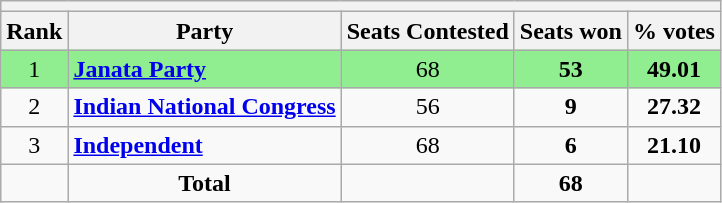<table class="wikitable sortable" style="text-align: center;">
<tr>
<th colspan="7"></th>
</tr>
<tr>
<th align="center">Rank</th>
<th align="center">Party</th>
<th align="center">Seats Contested</th>
<th align="center">Seats won</th>
<th align="center">% votes</th>
</tr>
<tr style="background: #90EE90;">
<td>1</td>
<td align="left"><strong><a href='#'>Janata Party</a></strong></td>
<td>68</td>
<td><strong>53</strong></td>
<td><strong>49.01</strong></td>
</tr>
<tr>
<td>2</td>
<td align="left"><strong><a href='#'>Indian National Congress</a></strong></td>
<td>56</td>
<td><strong>9</strong></td>
<td><strong>27.32</strong></td>
</tr>
<tr>
<td>3</td>
<td align="left"><strong><a href='#'>Independent</a></strong></td>
<td>68</td>
<td><strong>6</strong></td>
<td><strong>21.10</strong></td>
</tr>
<tr>
<td></td>
<td align="centre"><strong>Total </strong></td>
<td></td>
<td><strong>68</strong></td>
<td><strong> </strong></td>
</tr>
</table>
